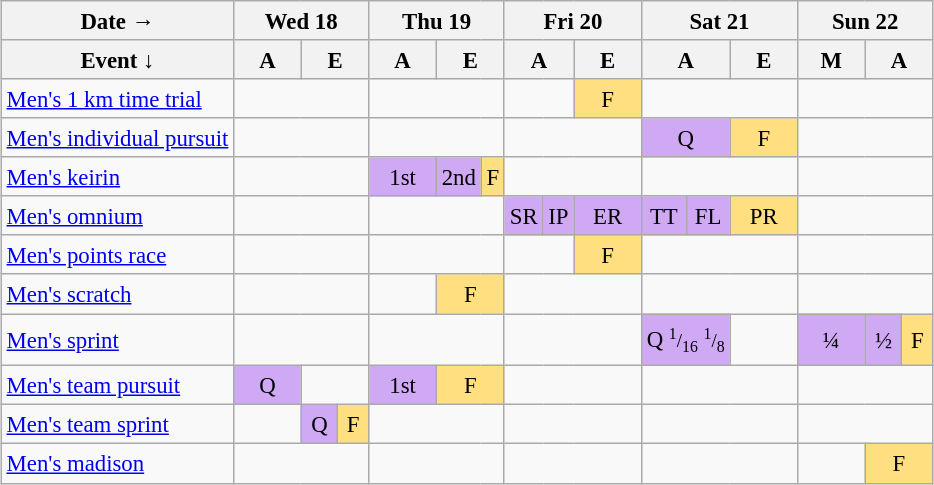<table class="wikitable" style="margin:0.5em auto; font-size:95%; line-height:1.25em;">
<tr style="text-align:center;">
<th>Date →</th>
<th colspan="3">Wed 18</th>
<th colspan="3">Thu 19</th>
<th colspan="3">Fri 20</th>
<th colspan="4">Sat 21</th>
<th colspan="4">Sun 22</th>
</tr>
<tr>
<th>Event   ↓</th>
<th style="width:2.5em;">A</th>
<th style="width:2.5em;" colspan="2">E</th>
<th style="width:2.5em;">A</th>
<th style="width:2.5em;" colspan="2">E</th>
<th style="width:2.5em;" colspan="2">A</th>
<th style="width:2.5em;">E</th>
<th colspan="2">A</th>
<th style="width:2.5em;" colspan="2">E</th>
<th style="width:2.5em;" colspan="2">M</th>
<th style="width:2.5em;" colspan="2">A</th>
</tr>
<tr style="text-align:center;">
<td style="text-align:left;"><a href='#'>Men's 1 km time trial</a></td>
<td colspan="3"></td>
<td colspan="3"></td>
<td colspan="2"></td>
<td style="background-color:#FFDF80;">F</td>
<td colspan="4"></td>
<td colspan="4"></td>
</tr>
<tr style="text-align:center;">
<td style="text-align:left;"><a href='#'>Men's individual pursuit</a></td>
<td colspan="3"></td>
<td colspan="3"></td>
<td colspan="3"></td>
<td colspan="2" bgcolor="#D0A9F5">Q</td>
<td colspan="2" style="background-color:#FFDF80;">F</td>
<td colspan="4"></td>
</tr>
<tr style="text-align:center;">
<td style="text-align:left;"><a href='#'>Men's keirin</a></td>
<td colspan="3"></td>
<td style="background-color:#D0A9F5;">1st</td>
<td style="background-color:#D0A9F5;">2nd</td>
<td style="background-color:#FFDF80;">F</td>
<td colspan="3"></td>
<td colspan="4"></td>
<td colspan="4"></td>
</tr>
<tr style="text-align:center;">
<td style="text-align:left;"><a href='#'>Men's omnium</a></td>
<td colspan="3"></td>
<td colspan="3"></td>
<td bgcolor="#D0A9F5">SR</td>
<td bgcolor="#D0A9F5">IP</td>
<td bgcolor="#D0A9F5">ER</td>
<td bgcolor="#D0A9F5">TT</td>
<td bgcolor="#D0A9F5">FL</td>
<td colspan="2" style="background-color:#FFDF80;">PR</td>
<td colspan="4"></td>
</tr>
<tr style="text-align:center;">
<td style="text-align:left;"><a href='#'>Men's points race</a></td>
<td colspan="3"></td>
<td colspan="3"></td>
<td colspan="2"></td>
<td style="background-color:#FFDF80;">F</td>
<td colspan="4"></td>
<td colspan="4"></td>
</tr>
<tr style="text-align:center;">
<td style="text-align:left;"><a href='#'>Men's scratch</a></td>
<td colspan="3"></td>
<td></td>
<td colspan="2" style="background-color:#FFDF80;">F</td>
<td colspan="3"></td>
<td colspan="4"></td>
<td colspan="4"></td>
</tr>
<tr style="text-align:center;">
<td style="text-align:left;"><a href='#'>Men's sprint</a></td>
<td colspan="3"></td>
<td colspan="3"></td>
<td colspan="3"></td>
<td colspan="2" bgcolor="#D0A9F5">Q <small><sup>1</sup>/<sub>16</sub></small> <small><sup>1</sup>/<sub>8</sub></small></td>
<td colspan="2"></td>
<td colspan="2" style="background-color:#D0A9F5;">¼</td>
<td style="background-color:#D0A9F5;">½</td>
<td style="background-color:#FFDF80;">F</td>
</tr>
<tr style="text-align:center;">
<td style="text-align:left;"><a href='#'>Men's team pursuit</a></td>
<td bgcolor="#D0A9F5">Q</td>
<td colspan="2"></td>
<td bgcolor="#D0A9F5">1st</td>
<td colspan="2" style="background-color:#FFDF80;">F</td>
<td colspan="3"></td>
<td colspan="4"></td>
<td colspan="4"></td>
</tr>
<tr style="text-align:center;">
<td style="text-align:left;"><a href='#'>Men's team sprint</a></td>
<td></td>
<td bgcolor="#D0A9F5">Q</td>
<td style="background-color:#FFDF80;">F</td>
<td colspan="3"></td>
<td colspan="3"></td>
<td colspan="4"></td>
<td colspan="4"></td>
</tr>
<tr style="text-align:center;">
<td style="text-align:left;"><a href='#'>Men's madison</a></td>
<td colspan="3"></td>
<td colspan="3"></td>
<td colspan="3"></td>
<td colspan="4"></td>
<td colspan="2"></td>
<td colspan="2" style="background-color:#FFDF80;">F</td>
</tr>
</table>
